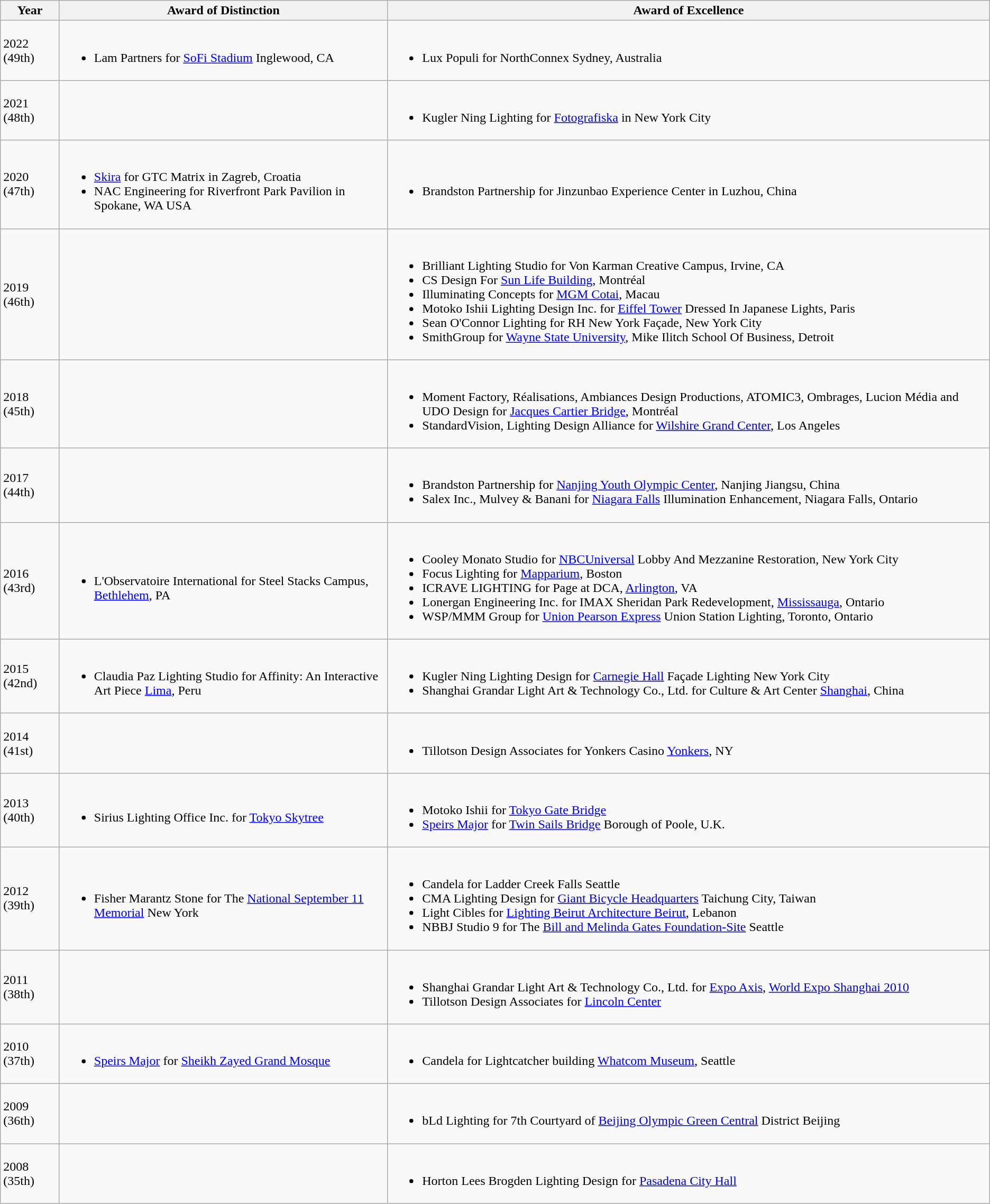<table class="wikitable">
<tr ->
<th>Year</th>
<th> Award of Distinction</th>
<th> Award of Excellence</th>
</tr>
<tr>
<td>2022 (49th)</td>
<td><br><ul><li>Lam Partners for <a href='#'>SoFi Stadium</a> Inglewood, CA</li></ul></td>
<td><br><ul><li>Lux Populi for NorthConnex Sydney, Australia</li></ul></td>
</tr>
<tr>
<td>2021 (48th)</td>
<td></td>
<td><br><ul><li>Kugler Ning Lighting for <a href='#'>Fotografiska</a> in New York City</li></ul></td>
</tr>
<tr>
<td>2020 (47th)</td>
<td><br><ul><li><a href='#'>Skira</a> for GTC Matrix in Zagreb, Croatia</li><li>NAC Engineering for Riverfront Park Pavilion in Spokane, WA USA</li></ul></td>
<td><br><ul><li>Brandston Partnership for Jinzunbao Experience Center in Luzhou, China</li></ul></td>
</tr>
<tr>
<td>2019 (46th)</td>
<td></td>
<td><br><ul><li>Brilliant Lighting Studio for Von Karman Creative Campus, Irvine, CA</li><li>CS Design For <a href='#'>Sun Life Building</a>, Montréal</li><li>Illuminating Concepts for <a href='#'>MGM Cotai</a>, Macau</li><li>Motoko Ishii Lighting Design Inc. for <a href='#'>Eiffel Tower</a> Dressed In Japanese Lights, Paris</li><li>Sean O'Connor Lighting for RH New York Façade, New York City</li><li>SmithGroup for <a href='#'>Wayne State University</a>, Mike Ilitch School Of Business, Detroit</li></ul></td>
</tr>
<tr>
<td>2018 (45th)</td>
<td></td>
<td><br><ul><li>Moment Factory, Réalisations, Ambiances Design Productions, ATOMIC3, Ombrages, Lucion Média and UDO Design for <a href='#'>Jacques Cartier Bridge</a>, Montréal</li><li>StandardVision, Lighting Design Alliance for <a href='#'>Wilshire Grand Center</a>, Los Angeles</li></ul></td>
</tr>
<tr>
<td>2017 (44th)</td>
<td></td>
<td><br><ul><li>Brandston Partnership for <a href='#'>Nanjing Youth Olympic Center</a>, Nanjing Jiangsu, China</li><li>Salex Inc., Mulvey & Banani for <a href='#'>Niagara Falls</a> Illumination Enhancement, Niagara Falls, Ontario</li></ul></td>
</tr>
<tr>
<td>2016 (43rd)</td>
<td><br><ul><li>L'Observatoire International for Steel Stacks Campus, <a href='#'>Bethlehem</a>, PA</li></ul></td>
<td><br><ul><li>Cooley Monato Studio for <a href='#'>NBCUniversal</a> Lobby And Mezzanine Restoration, New York City</li><li>Focus Lighting for <a href='#'>Mapparium</a>, Boston</li><li>ICRAVE LIGHTING for Page at DCA, <a href='#'>Arlington</a>, VA</li><li>Lonergan Engineering Inc. for IMAX Sheridan Park Redevelopment, <a href='#'>Mississauga</a>, Ontario</li><li>WSP/MMM Group for <a href='#'>Union Pearson Express</a> Union Station Lighting, Toronto, Ontario</li></ul></td>
</tr>
<tr>
<td>2015 (42nd)</td>
<td><br><ul><li>Claudia Paz Lighting Studio for Affinity: An Interactive Art Piece <a href='#'>Lima</a>, Peru</li></ul></td>
<td><br><ul><li>Kugler Ning Lighting Design for <a href='#'>Carnegie Hall</a> Façade Lighting New York City</li><li>Shanghai Grandar Light Art & Technology Co., Ltd. for Culture & Art Center <a href='#'>Shanghai</a>, China</li></ul></td>
</tr>
<tr>
<td>2014 (41st)</td>
<td></td>
<td><br><ul><li>Tillotson Design Associates for Yonkers Casino <a href='#'>Yonkers</a>, NY</li></ul></td>
</tr>
<tr>
<td>2013 (40th)</td>
<td><br><ul><li>Sirius Lighting Office Inc. for <a href='#'>Tokyo Skytree</a></li></ul></td>
<td><br><ul><li>Motoko Ishii for <a href='#'>Tokyo Gate Bridge</a></li><li><a href='#'>Speirs Major</a> for <a href='#'>Twin Sails Bridge</a> Borough of Poole, U.K.</li></ul></td>
</tr>
<tr>
<td>2012 (39th)</td>
<td><br><ul><li>Fisher Marantz Stone for The <a href='#'>National September 11 Memorial</a> New York</li></ul></td>
<td><br><ul><li>Candela for Ladder Creek Falls Seattle</li><li>CMA Lighting Design for <a href='#'>Giant Bicycle Headquarters</a> Taichung City, Taiwan</li><li>Light Cibles for <a href='#'>Lighting Beirut Architecture Beirut</a>, Lebanon</li><li>NBBJ Studio 9 for The <a href='#'>Bill and Melinda Gates Foundation-Site</a> Seattle</li></ul></td>
</tr>
<tr>
<td>2011 (38th)</td>
<td></td>
<td><br><ul><li>Shanghai Grandar Light Art & Technology Co., Ltd. for <a href='#'>Expo Axis</a>, <a href='#'>World Expo Shanghai 2010</a></li><li>Tillotson Design Associates for <a href='#'>Lincoln Center</a></li></ul></td>
</tr>
<tr>
<td>2010 (37th)</td>
<td><br><ul><li><a href='#'>Speirs Major</a> for <a href='#'>Sheikh Zayed Grand Mosque</a></li></ul></td>
<td><br><ul><li>Candela for Lightcatcher building <a href='#'>Whatcom Museum</a>, Seattle</li></ul></td>
</tr>
<tr>
<td>2009 (36th)</td>
<td></td>
<td><br><ul><li>bLd Lighting for 7th Courtyard of <a href='#'>Beijing Olympic Green Central</a> District Beijing</li></ul></td>
</tr>
<tr>
<td>2008 (35th)</td>
<td></td>
<td><br><ul><li>Horton Lees Brogden Lighting Design for <a href='#'>Pasadena City Hall</a></li></ul></td>
</tr>
</table>
